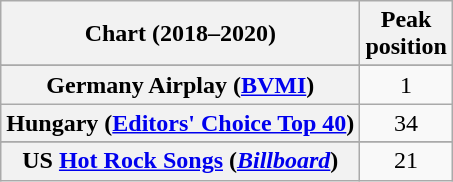<table class="wikitable sortable plainrowheaders" style="text-align:center">
<tr>
<th scope="col">Chart (2018–2020)</th>
<th scope="col">Peak<br>position</th>
</tr>
<tr>
</tr>
<tr>
</tr>
<tr>
</tr>
<tr>
</tr>
<tr>
</tr>
<tr>
</tr>
<tr>
<th scope="row">Germany Airplay (<a href='#'>BVMI</a>)</th>
<td>1</td>
</tr>
<tr>
<th scope="row">Hungary (<a href='#'>Editors' Choice Top 40</a>)</th>
<td>34</td>
</tr>
<tr>
</tr>
<tr>
</tr>
<tr>
</tr>
<tr>
</tr>
<tr>
</tr>
<tr>
</tr>
<tr>
</tr>
<tr>
</tr>
<tr>
</tr>
<tr>
<th scope="row">US <a href='#'>Hot Rock Songs</a> (<em><a href='#'>Billboard</a></em>)</th>
<td>21</td>
</tr>
</table>
